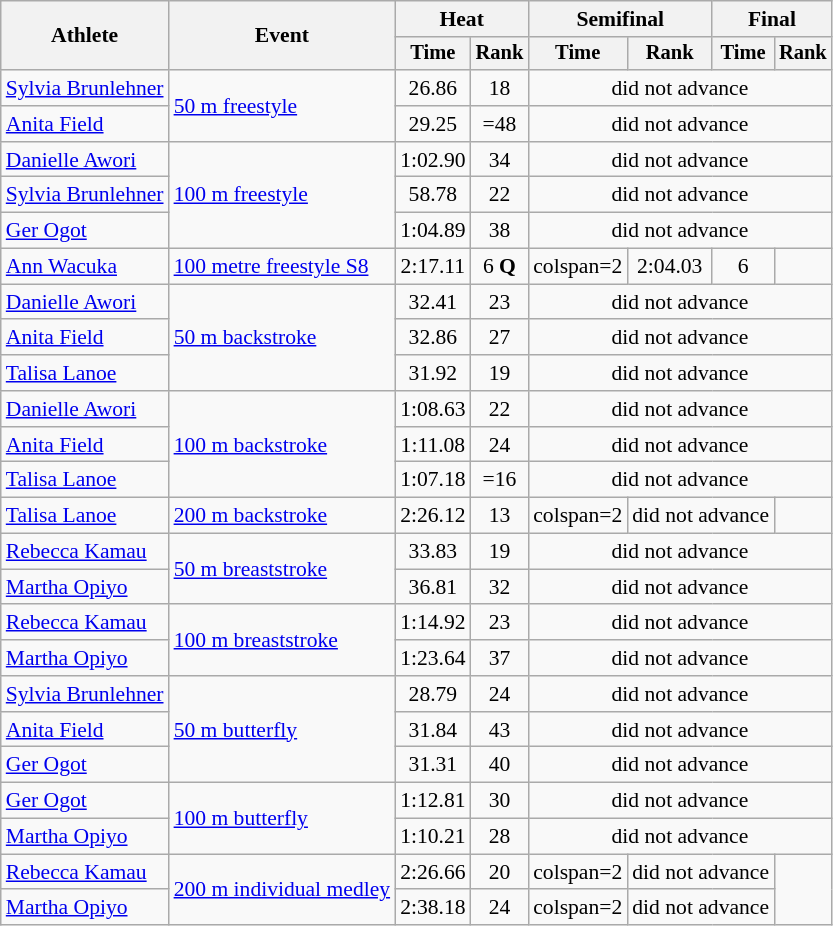<table class=wikitable style=font-size:90%>
<tr>
<th rowspan=2>Athlete</th>
<th rowspan=2>Event</th>
<th colspan=2>Heat</th>
<th colspan=2>Semifinal</th>
<th colspan=2>Final</th>
</tr>
<tr style=font-size:95%>
<th>Time</th>
<th>Rank</th>
<th>Time</th>
<th>Rank</th>
<th>Time</th>
<th>Rank</th>
</tr>
<tr align=center>
<td align=left><a href='#'>Sylvia Brunlehner</a></td>
<td align=left rowspan=2><a href='#'>50 m freestyle</a></td>
<td>26.86</td>
<td>18</td>
<td colspan=4>did not advance</td>
</tr>
<tr align=center>
<td align=left><a href='#'>Anita Field</a></td>
<td>29.25</td>
<td>=48</td>
<td colspan=4>did not advance</td>
</tr>
<tr align=center>
<td align=left><a href='#'>Danielle Awori</a></td>
<td align=left rowspan=3><a href='#'>100 m freestyle</a></td>
<td>1:02.90</td>
<td>34</td>
<td colspan=4>did not advance</td>
</tr>
<tr align=center>
<td align=left><a href='#'>Sylvia Brunlehner</a></td>
<td>58.78</td>
<td>22</td>
<td colspan=4>did not advance</td>
</tr>
<tr align=center>
<td align=left><a href='#'>Ger Ogot</a></td>
<td>1:04.89</td>
<td>38</td>
<td colspan=4>did not advance</td>
</tr>
<tr align=center>
<td align=left><a href='#'>Ann Wacuka</a></td>
<td align=left><a href='#'>100 metre freestyle S8</a></td>
<td>2:17.11</td>
<td>6 <strong>Q</strong></td>
<td>colspan=2 </td>
<td>2:04.03</td>
<td>6</td>
</tr>
<tr align=center>
<td align=left><a href='#'>Danielle Awori</a></td>
<td align=left rowspan=3><a href='#'>50 m backstroke</a></td>
<td>32.41</td>
<td>23</td>
<td colspan=4>did not advance</td>
</tr>
<tr align=center>
<td align=left><a href='#'>Anita Field</a></td>
<td>32.86</td>
<td>27</td>
<td colspan=4>did not advance</td>
</tr>
<tr align=center>
<td align=left><a href='#'>Talisa Lanoe</a></td>
<td>31.92</td>
<td>19</td>
<td colspan=4>did not advance</td>
</tr>
<tr align=center>
<td align=left><a href='#'>Danielle Awori</a></td>
<td align=left rowspan=3><a href='#'>100 m backstroke</a></td>
<td>1:08.63</td>
<td>22</td>
<td colspan=4>did not advance</td>
</tr>
<tr align=center>
<td align=left><a href='#'>Anita Field</a></td>
<td>1:11.08</td>
<td>24</td>
<td colspan=4>did not advance</td>
</tr>
<tr align=center>
<td align=left><a href='#'>Talisa Lanoe</a></td>
<td>1:07.18</td>
<td>=16</td>
<td colspan=4>did not advance</td>
</tr>
<tr align=center>
<td align=left><a href='#'>Talisa Lanoe</a></td>
<td align=left><a href='#'>200 m backstroke</a></td>
<td>2:26.12</td>
<td>13</td>
<td>colspan=2 </td>
<td colspan=2>did not advance</td>
</tr>
<tr align=center>
<td align=left><a href='#'>Rebecca Kamau</a></td>
<td align=left rowspan=2><a href='#'>50 m breaststroke</a></td>
<td>33.83</td>
<td>19</td>
<td colspan=4>did not advance</td>
</tr>
<tr align=center>
<td align=left><a href='#'>Martha Opiyo</a></td>
<td>36.81</td>
<td>32</td>
<td colspan=4>did not advance</td>
</tr>
<tr align=center>
<td align=left><a href='#'>Rebecca Kamau</a></td>
<td align=left rowspan=2><a href='#'>100 m breaststroke</a></td>
<td>1:14.92</td>
<td>23</td>
<td colspan=4>did not advance</td>
</tr>
<tr align=center>
<td align=left><a href='#'>Martha Opiyo</a></td>
<td>1:23.64</td>
<td>37</td>
<td colspan=4>did not advance</td>
</tr>
<tr align=center>
<td align=left><a href='#'>Sylvia Brunlehner</a></td>
<td align=left rowspan=3><a href='#'>50 m butterfly</a></td>
<td>28.79</td>
<td>24</td>
<td colspan=4>did not advance</td>
</tr>
<tr align=center>
<td align=left><a href='#'>Anita Field</a></td>
<td>31.84</td>
<td>43</td>
<td colspan=4>did not advance</td>
</tr>
<tr align=center>
<td align=left><a href='#'>Ger Ogot</a></td>
<td>31.31</td>
<td>40</td>
<td colspan=4>did not advance</td>
</tr>
<tr align=center>
<td align=left><a href='#'>Ger Ogot</a></td>
<td align=left rowspan=2><a href='#'>100 m butterfly</a></td>
<td>1:12.81</td>
<td>30</td>
<td colspan=4>did not advance</td>
</tr>
<tr align=center>
<td align=left><a href='#'>Martha Opiyo</a></td>
<td>1:10.21</td>
<td>28</td>
<td colspan=4>did not advance</td>
</tr>
<tr align=center>
<td align=left><a href='#'>Rebecca Kamau</a></td>
<td align=left rowspan=2><a href='#'>200 m individual medley</a></td>
<td>2:26.66</td>
<td>20</td>
<td>colspan=2 </td>
<td colspan=2>did not advance</td>
</tr>
<tr align=center>
<td align=left><a href='#'>Martha Opiyo</a></td>
<td>2:38.18</td>
<td>24</td>
<td>colspan=2 </td>
<td colspan=2>did not advance</td>
</tr>
</table>
